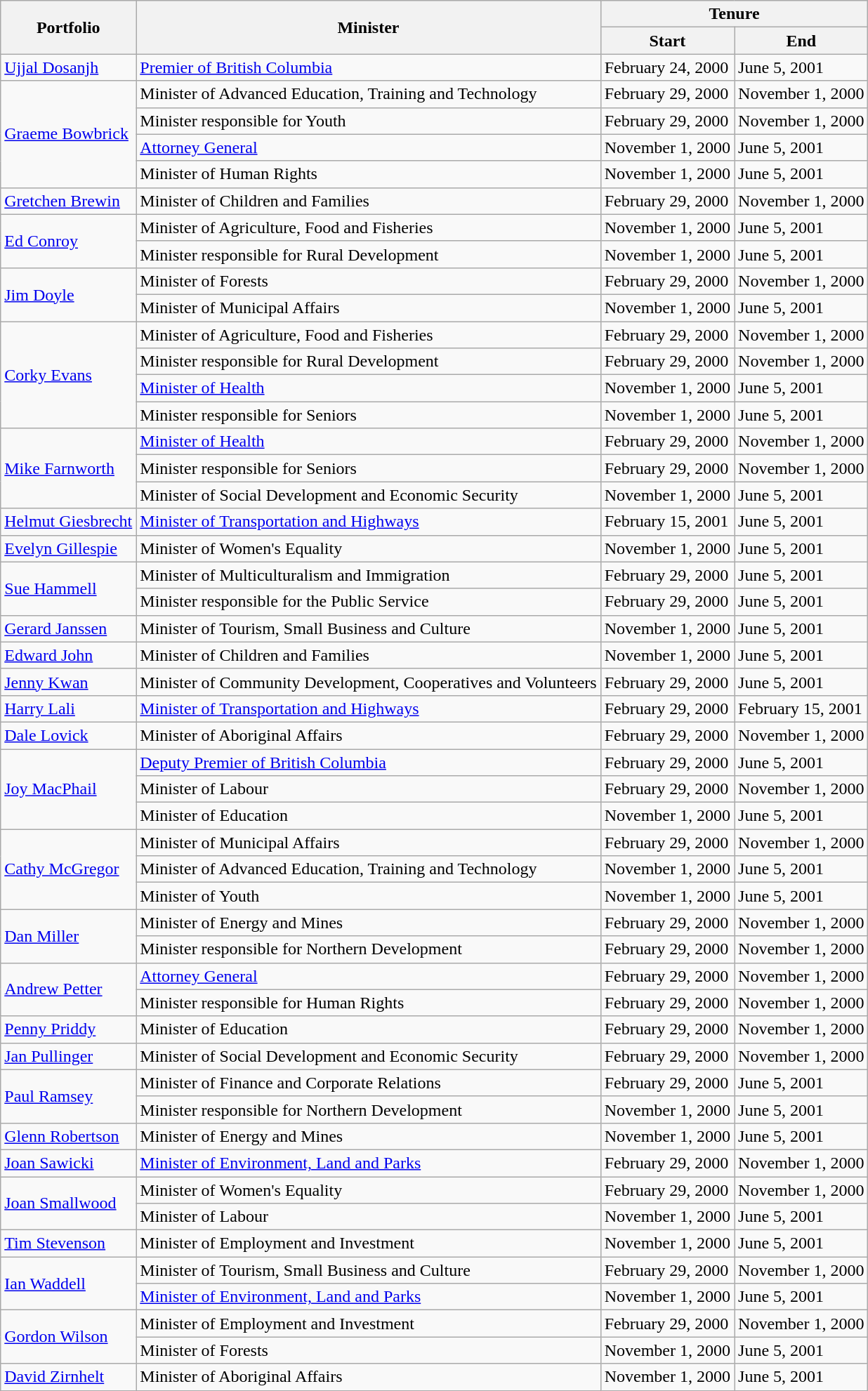<table class="wikitable">
<tr>
<th colspan="1" rowspan="2">Portfolio</th>
<th rowspan="2">Minister</th>
<th colspan="2">Tenure</th>
</tr>
<tr>
<th>Start</th>
<th>End</th>
</tr>
<tr>
<td><a href='#'>Ujjal Dosanjh</a></td>
<td><a href='#'>Premier of British Columbia</a></td>
<td>February 24, 2000</td>
<td>June 5, 2001</td>
</tr>
<tr>
<td rowspan="4"><a href='#'>Graeme Bowbrick</a></td>
<td>Minister of Advanced Education, Training and Technology</td>
<td>February 29, 2000</td>
<td>November 1, 2000</td>
</tr>
<tr>
<td>Minister responsible for Youth</td>
<td>February 29, 2000</td>
<td>November 1, 2000</td>
</tr>
<tr>
<td><a href='#'>Attorney General</a></td>
<td>November 1, 2000</td>
<td>June 5, 2001</td>
</tr>
<tr>
<td>Minister of Human Rights</td>
<td>November 1, 2000</td>
<td>June 5, 2001</td>
</tr>
<tr>
<td><a href='#'>Gretchen Brewin</a></td>
<td>Minister of Children and Families</td>
<td>February 29, 2000</td>
<td>November 1, 2000</td>
</tr>
<tr>
<td rowspan="2"><a href='#'>Ed Conroy</a></td>
<td>Minister of Agriculture, Food and Fisheries</td>
<td>November 1, 2000</td>
<td>June 5, 2001</td>
</tr>
<tr>
<td>Minister responsible for Rural Development</td>
<td>November 1, 2000</td>
<td>June 5, 2001</td>
</tr>
<tr>
<td rowspan="2"><a href='#'>Jim Doyle</a></td>
<td>Minister of Forests</td>
<td>February 29, 2000</td>
<td>November 1, 2000</td>
</tr>
<tr>
<td>Minister of Municipal Affairs</td>
<td>November 1, 2000</td>
<td>June 5, 2001</td>
</tr>
<tr>
<td rowspan="4"><a href='#'>Corky Evans</a></td>
<td>Minister of Agriculture, Food and Fisheries</td>
<td>February 29, 2000</td>
<td>November 1, 2000</td>
</tr>
<tr>
<td>Minister responsible for Rural Development</td>
<td>February 29, 2000</td>
<td>November 1, 2000</td>
</tr>
<tr>
<td><a href='#'>Minister of Health</a></td>
<td>November 1, 2000</td>
<td>June 5, 2001</td>
</tr>
<tr>
<td>Minister responsible for Seniors</td>
<td>November 1, 2000</td>
<td>June 5, 2001</td>
</tr>
<tr>
<td rowspan="3"><a href='#'>Mike Farnworth</a></td>
<td><a href='#'>Minister of Health</a></td>
<td>February 29, 2000</td>
<td>November 1, 2000</td>
</tr>
<tr>
<td>Minister responsible for Seniors</td>
<td>February 29, 2000</td>
<td>November 1, 2000</td>
</tr>
<tr>
<td>Minister of Social Development and Economic Security</td>
<td>November 1, 2000</td>
<td>June 5, 2001</td>
</tr>
<tr>
<td><a href='#'>Helmut Giesbrecht</a></td>
<td><a href='#'>Minister of Transportation and Highways</a></td>
<td>February 15, 2001</td>
<td>June 5, 2001</td>
</tr>
<tr>
<td><a href='#'>Evelyn Gillespie</a></td>
<td>Minister of Women's Equality</td>
<td>November 1, 2000</td>
<td>June 5, 2001</td>
</tr>
<tr>
<td rowspan="2"><a href='#'>Sue Hammell</a></td>
<td>Minister of Multiculturalism and Immigration</td>
<td>February 29, 2000</td>
<td>June 5, 2001</td>
</tr>
<tr>
<td>Minister responsible for the Public Service</td>
<td>February 29, 2000</td>
<td>June 5, 2001</td>
</tr>
<tr>
<td><a href='#'>Gerard Janssen</a></td>
<td>Minister of Tourism, Small Business and Culture</td>
<td>November 1, 2000</td>
<td>June 5, 2001</td>
</tr>
<tr>
<td><a href='#'>Edward John</a></td>
<td>Minister of Children and Families</td>
<td>November 1, 2000</td>
<td>June 5, 2001</td>
</tr>
<tr>
<td><a href='#'>Jenny Kwan</a></td>
<td>Minister of Community Development, Cooperatives and Volunteers</td>
<td>February 29, 2000</td>
<td>June 5, 2001</td>
</tr>
<tr>
<td><a href='#'>Harry Lali</a></td>
<td><a href='#'>Minister of Transportation and Highways</a></td>
<td>February 29, 2000</td>
<td>February 15, 2001</td>
</tr>
<tr>
<td><a href='#'>Dale Lovick</a></td>
<td>Minister of Aboriginal Affairs</td>
<td>February 29, 2000</td>
<td>November 1, 2000</td>
</tr>
<tr>
<td rowspan="3"><a href='#'>Joy MacPhail</a></td>
<td><a href='#'>Deputy Premier of British Columbia</a></td>
<td>February 29, 2000</td>
<td>June 5, 2001</td>
</tr>
<tr>
<td>Minister of Labour</td>
<td>February 29, 2000</td>
<td>November 1, 2000</td>
</tr>
<tr>
<td>Minister of Education</td>
<td>November 1, 2000</td>
<td>June 5, 2001</td>
</tr>
<tr>
<td rowspan="3"><a href='#'>Cathy McGregor</a></td>
<td>Minister of Municipal Affairs</td>
<td>February 29, 2000</td>
<td>November 1, 2000</td>
</tr>
<tr>
<td>Minister of Advanced Education, Training and Technology</td>
<td>November 1, 2000</td>
<td>June 5, 2001</td>
</tr>
<tr>
<td>Minister of Youth</td>
<td>November 1, 2000</td>
<td>June 5, 2001</td>
</tr>
<tr>
<td rowspan="2"><a href='#'>Dan Miller</a></td>
<td>Minister of Energy and Mines</td>
<td>February 29, 2000</td>
<td>November 1, 2000</td>
</tr>
<tr>
<td>Minister responsible for Northern Development</td>
<td>February 29, 2000</td>
<td>November 1, 2000</td>
</tr>
<tr>
<td rowspan="2"><a href='#'>Andrew Petter</a></td>
<td><a href='#'>Attorney General</a></td>
<td>February 29, 2000</td>
<td>November 1, 2000</td>
</tr>
<tr>
<td>Minister responsible for Human Rights</td>
<td>February 29, 2000</td>
<td>November 1, 2000</td>
</tr>
<tr>
<td><a href='#'>Penny Priddy</a></td>
<td>Minister of Education</td>
<td>February 29, 2000</td>
<td>November 1, 2000</td>
</tr>
<tr>
<td><a href='#'>Jan Pullinger</a></td>
<td>Minister of Social Development and Economic Security</td>
<td>February 29, 2000</td>
<td>November 1, 2000</td>
</tr>
<tr>
<td rowspan="2"><a href='#'>Paul Ramsey</a></td>
<td>Minister of Finance and Corporate Relations</td>
<td>February 29, 2000</td>
<td>June 5, 2001</td>
</tr>
<tr>
<td>Minister responsible for Northern Development</td>
<td>November 1, 2000</td>
<td>June 5, 2001</td>
</tr>
<tr>
<td><a href='#'>Glenn Robertson</a></td>
<td>Minister of Energy and Mines</td>
<td>November 1, 2000</td>
<td>June 5, 2001</td>
</tr>
<tr>
<td><a href='#'>Joan Sawicki</a></td>
<td><a href='#'>Minister of Environment, Land and Parks</a></td>
<td>February 29, 2000</td>
<td>November 1, 2000</td>
</tr>
<tr>
<td rowspan="2"><a href='#'>Joan Smallwood</a></td>
<td>Minister of Women's Equality</td>
<td>February 29, 2000</td>
<td>November 1, 2000</td>
</tr>
<tr>
<td>Minister of Labour</td>
<td>November 1, 2000</td>
<td>June 5, 2001</td>
</tr>
<tr>
<td><a href='#'>Tim Stevenson</a></td>
<td>Minister of Employment and Investment</td>
<td>November 1, 2000</td>
<td>June 5, 2001</td>
</tr>
<tr>
<td rowspan="2"><a href='#'>Ian Waddell</a></td>
<td>Minister of Tourism, Small Business and Culture</td>
<td>February 29, 2000</td>
<td>November 1, 2000</td>
</tr>
<tr>
<td><a href='#'>Minister of Environment, Land and Parks</a></td>
<td>November 1, 2000</td>
<td>June 5, 2001</td>
</tr>
<tr>
<td rowspan="2"><a href='#'>Gordon Wilson</a></td>
<td>Minister of Employment and Investment</td>
<td>February 29, 2000</td>
<td>November 1, 2000</td>
</tr>
<tr>
<td>Minister of Forests</td>
<td>November 1, 2000</td>
<td>June 5, 2001</td>
</tr>
<tr>
<td><a href='#'>David Zirnhelt</a></td>
<td>Minister of Aboriginal Affairs</td>
<td>November 1, 2000</td>
<td>June 5, 2001</td>
</tr>
</table>
